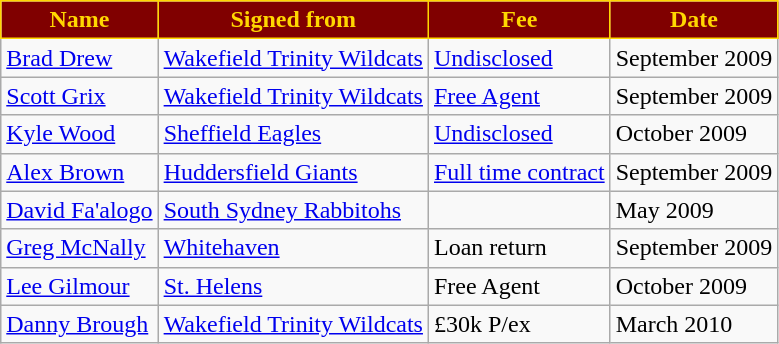<table class="wikitable">
<tr>
<th scope="col" style="background:#800000; color:gold; border:solid gold 1px">Name</th>
<th scope="col" style="background:#800000; color:gold; border:solid gold 1px">Signed from</th>
<th scope="col" style="background:#800000; color:gold; border:solid gold 1px">Fee</th>
<th scope="col" style="background:#800000; color:gold; border:solid gold 1px">Date</th>
</tr>
<tr>
<td><a href='#'>Brad Drew</a></td>
<td><a href='#'>Wakefield Trinity Wildcats</a></td>
<td><a href='#'>Undisclosed</a></td>
<td>September 2009</td>
</tr>
<tr>
<td><a href='#'>Scott Grix</a></td>
<td><a href='#'>Wakefield Trinity Wildcats</a></td>
<td><a href='#'>Free Agent</a></td>
<td>September 2009</td>
</tr>
<tr>
<td><a href='#'>Kyle Wood</a></td>
<td><a href='#'>Sheffield Eagles</a></td>
<td><a href='#'>Undisclosed</a></td>
<td>October 2009</td>
</tr>
<tr>
<td><a href='#'>Alex Brown</a></td>
<td><a href='#'>Huddersfield Giants</a></td>
<td><a href='#'>Full time contract</a></td>
<td>September 2009</td>
</tr>
<tr>
<td><a href='#'>David Fa'alogo</a></td>
<td><a href='#'>South Sydney Rabbitohs</a></td>
<td></td>
<td>May 2009</td>
</tr>
<tr>
<td><a href='#'>Greg McNally</a></td>
<td><a href='#'>Whitehaven</a></td>
<td>Loan return</td>
<td>September 2009</td>
</tr>
<tr>
<td><a href='#'>Lee Gilmour</a></td>
<td><a href='#'>St. Helens</a></td>
<td>Free Agent</td>
<td>October 2009</td>
</tr>
<tr>
<td><a href='#'>Danny Brough</a></td>
<td><a href='#'>Wakefield Trinity Wildcats</a></td>
<td>£30k P/ex</td>
<td>March 2010</td>
</tr>
</table>
